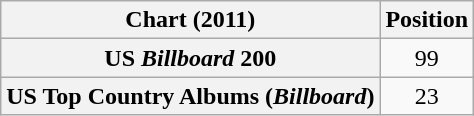<table class="wikitable sortable plainrowheaders" style="text-align:center">
<tr>
<th scope="col">Chart (2011)</th>
<th scope="col">Position</th>
</tr>
<tr>
<th scope="row">US <em>Billboard</em> 200</th>
<td>99</td>
</tr>
<tr>
<th scope="row">US Top Country Albums (<em>Billboard</em>)</th>
<td>23</td>
</tr>
</table>
